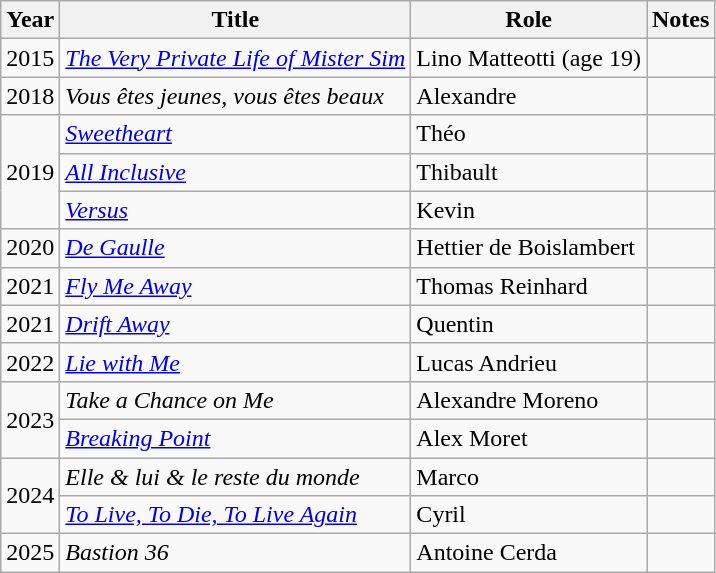<table class="wikitable sortable">
<tr>
<th>Year</th>
<th>Title</th>
<th>Role</th>
<th class="unsortable">Notes</th>
</tr>
<tr>
<td>2015</td>
<td><em><a href='#'>The Very Private Life of Mister Sim</a></em></td>
<td>Lino Matteotti (age 19)</td>
<td></td>
</tr>
<tr>
<td>2018</td>
<td><em>Vous êtes jeunes, vous êtes beaux</em></td>
<td>Alexandre</td>
<td></td>
</tr>
<tr>
<td rowspan="3">2019</td>
<td><em><a href='#'>Sweetheart</a></em></td>
<td>Théo</td>
<td></td>
</tr>
<tr>
<td><em><a href='#'>All Inclusive</a></em></td>
<td>Thibault</td>
<td></td>
</tr>
<tr>
<td><em><a href='#'>Versus</a></em></td>
<td>Kevin</td>
<td></td>
</tr>
<tr>
<td>2020</td>
<td><em><a href='#'>De Gaulle</a></em></td>
<td>Hettier de Boislambert</td>
<td></td>
</tr>
<tr>
<td>2021</td>
<td><em><a href='#'>Fly Me Away</a></em></td>
<td>Thomas Reinhard</td>
<td></td>
</tr>
<tr>
<td>2021</td>
<td><em><a href='#'>Drift Away</a></em></td>
<td>Quentin</td>
<td></td>
</tr>
<tr>
<td>2022</td>
<td><em><a href='#'>Lie with Me</a></em></td>
<td>Lucas Andrieu</td>
<td></td>
</tr>
<tr>
<td rowspan="2">2023</td>
<td><em>Take a Chance on Me</em></td>
<td>Alexandre Moreno</td>
<td></td>
</tr>
<tr>
<td><em><a href='#'>Breaking Point</a></em></td>
<td>Alex Moret</td>
<td></td>
</tr>
<tr>
<td rowspan="2">2024</td>
<td><em>Elle & lui & le reste du monde</em></td>
<td>Marco</td>
<td></td>
</tr>
<tr>
<td><em><a href='#'>To Live, To Die, To Live Again</a></em></td>
<td>Cyril</td>
<td></td>
</tr>
<tr>
<td>2025</td>
<td><em>Bastion 36</em></td>
<td>Antoine Cerda</td>
<td></td>
</tr>
</table>
